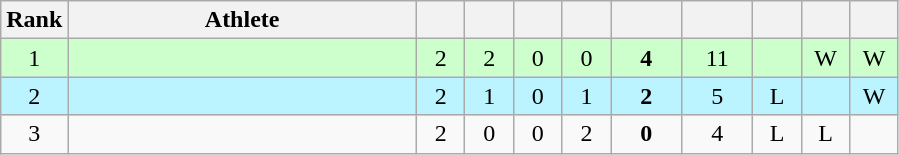<table class="wikitable" style="text-align: center;">
<tr>
<th width=25>Rank</th>
<th width=225>Athlete</th>
<th width=25></th>
<th width=25></th>
<th width=25></th>
<th width=25></th>
<th width=40></th>
<th width=40></th>
<th width=25></th>
<th width=25></th>
<th width=25></th>
</tr>
<tr bgcolor=ccffcc>
<td>1</td>
<td align=left></td>
<td>2</td>
<td>2</td>
<td>0</td>
<td>0</td>
<td><strong>4</strong></td>
<td>11</td>
<td></td>
<td>W</td>
<td>W</td>
</tr>
<tr bgcolor=bbf3ff>
<td>2</td>
<td align=left></td>
<td>2</td>
<td>1</td>
<td>0</td>
<td>1</td>
<td><strong>2</strong></td>
<td>5</td>
<td>L</td>
<td></td>
<td>W</td>
</tr>
<tr>
<td>3</td>
<td align=left></td>
<td>2</td>
<td>0</td>
<td>0</td>
<td>2</td>
<td><strong>0</strong></td>
<td>4</td>
<td>L</td>
<td>L</td>
<td></td>
</tr>
</table>
